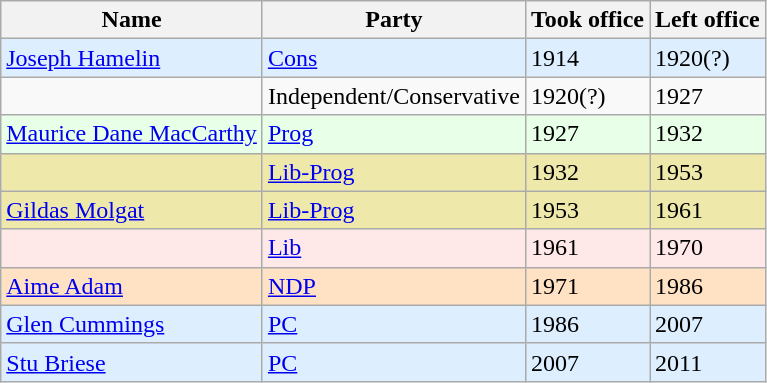<table class="wikitable">
<tr>
<th>Name</th>
<th>Party</th>
<th>Took office</th>
<th>Left office</th>
</tr>
<tr bgcolor=#DDEEFF>
<td><a href='#'>Joseph Hamelin</a></td>
<td><a href='#'>Cons</a></td>
<td>1914</td>
<td>1920(?)</td>
</tr>
<tr>
<td></td>
<td>Independent/Conservative</td>
<td>1920(?)</td>
<td>1927</td>
</tr>
<tr bgcolor=#E8FFE8>
<td><a href='#'>Maurice Dane MacCarthy</a></td>
<td><a href='#'>Prog</a></td>
<td>1927</td>
<td>1932</td>
</tr>
<tr bgcolor=#eee8aa>
<td></td>
<td><a href='#'>Lib-Prog</a></td>
<td>1932</td>
<td>1953</td>
</tr>
<tr bgcolor=#eee8aa>
<td><a href='#'>Gildas Molgat</a></td>
<td><a href='#'>Lib-Prog</a></td>
<td>1953</td>
<td>1961</td>
</tr>
<tr bgcolor=#FFE8E8>
<td></td>
<td><a href='#'>Lib</a></td>
<td>1961</td>
<td>1970</td>
</tr>
<tr bgcolor=#FFE1C4>
<td><a href='#'>Aime Adam</a></td>
<td><a href='#'>NDP</a></td>
<td>1971</td>
<td>1986</td>
</tr>
<tr bgcolor=#DDEEFF>
<td><a href='#'>Glen Cummings</a></td>
<td><a href='#'>PC</a></td>
<td>1986</td>
<td>2007</td>
</tr>
<tr bgcolor=#DDEEFF>
<td><a href='#'>Stu Briese</a></td>
<td><a href='#'>PC</a></td>
<td>2007</td>
<td>2011</td>
</tr>
</table>
